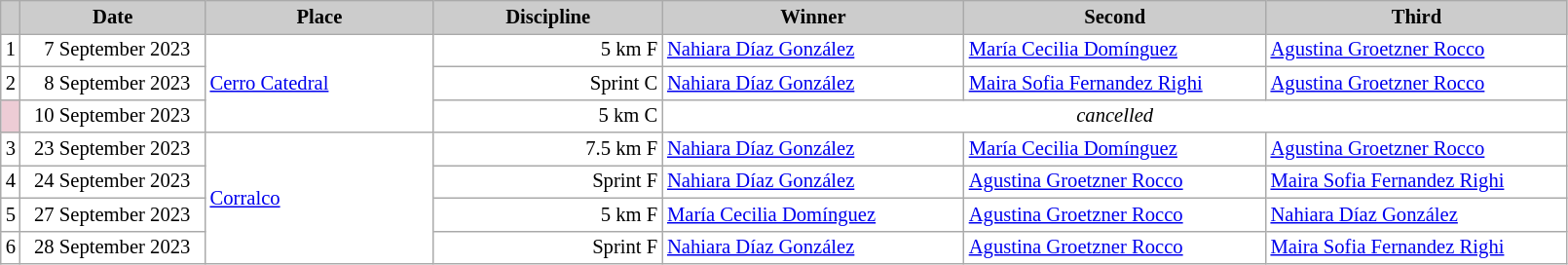<table class="wikitable plainrowheaders" style="background:#fff; font-size:86%; line-height:16px; border:grey solid 1px; border-collapse:collapse;">
<tr style="background:#ccc; text-align:center;">
<th scope="col" style="background:#ccc; width=30 px;"></th>
<th scope="col" style="background:#ccc; width:120px;">Date</th>
<th scope="col" style="background:#ccc; width:150px;">Place</th>
<th scope="col" style="background:#ccc; width:150px;">Discipline</th>
<th scope="col" style="background:#ccc; width:200px;">Winner</th>
<th scope="col" style="background:#ccc; width:200px;">Second</th>
<th scope="col" style="background:#ccc; width:200px;">Third</th>
</tr>
<tr>
<td align=center>1</td>
<td align=right>7 September 2023  </td>
<td rowspan=3> <a href='#'>Cerro Catedral</a></td>
<td align=right>5 km F</td>
<td> <a href='#'>Nahiara Díaz González</a></td>
<td> <a href='#'>María Cecilia Domínguez</a></td>
<td> <a href='#'>Agustina Groetzner Rocco</a></td>
</tr>
<tr>
<td align=center>2</td>
<td align=right>8 September 2023  </td>
<td align=right>Sprint C</td>
<td> <a href='#'>Nahiara Díaz González</a></td>
<td> <a href='#'>Maira Sofia Fernandez Righi</a></td>
<td> <a href='#'>Agustina Groetzner Rocco</a></td>
</tr>
<tr>
<td bgcolor="EDCCD5"></td>
<td align=right>10 September 2023  </td>
<td align=right>5 km C</td>
<td colspan=3 align=center><em>cancelled</em></td>
</tr>
<tr>
<td align=center>3</td>
<td align=right>23 September 2023  </td>
<td rowspan=4> <a href='#'>Corralco</a></td>
<td align=right>7.5 km F</td>
<td> <a href='#'>Nahiara Díaz González</a></td>
<td> <a href='#'>María Cecilia Domínguez</a></td>
<td> <a href='#'>Agustina Groetzner Rocco</a></td>
</tr>
<tr>
<td align=center>4</td>
<td align=right>24 September 2023  </td>
<td align=right>Sprint F</td>
<td> <a href='#'>Nahiara Díaz González</a></td>
<td> <a href='#'>Agustina Groetzner Rocco</a></td>
<td> <a href='#'>Maira Sofia Fernandez Righi</a></td>
</tr>
<tr>
<td align=center>5</td>
<td align=right>27 September 2023  </td>
<td align=right>5 km F</td>
<td> <a href='#'>María Cecilia Domínguez</a></td>
<td> <a href='#'>Agustina Groetzner Rocco</a></td>
<td> <a href='#'>Nahiara Díaz González</a></td>
</tr>
<tr>
<td align=center>6</td>
<td align=right>28 September 2023  </td>
<td align=right>Sprint F</td>
<td> <a href='#'>Nahiara Díaz González</a></td>
<td> <a href='#'>Agustina Groetzner Rocco</a></td>
<td> <a href='#'>Maira Sofia Fernandez Righi</a></td>
</tr>
</table>
